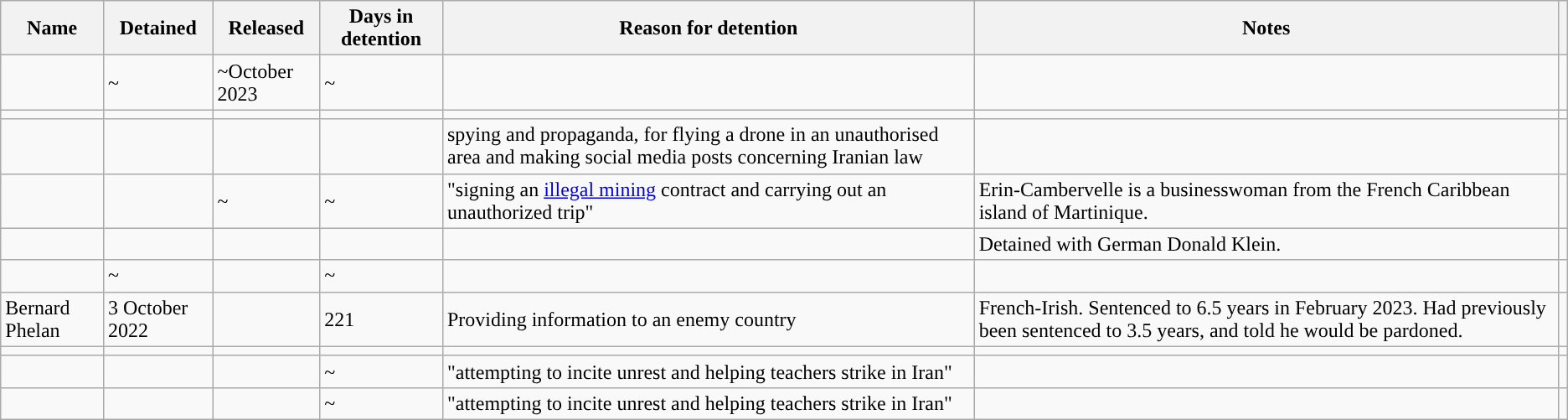<table class="wikitable sortable">
<tr>
<th>Name</th>
<th>Detained</th>
<th>Released</th>
<th>Days in detention</th>
<th>Reason for detention</th>
<th>Notes</th>
<th class="unsortable"></th>
</tr>
<tr>
<td></td>
<td>~</td>
<td>~October 2023</td>
<td>~</td>
<td></td>
<td align="center"></td>
<td></td>
</tr>
<tr>
<td></td>
<td></td>
<td></td>
<td></td>
<td></td>
<td></td>
<td align="center"></td>
</tr>
<tr>
<td></td>
<td></td>
<td></td>
<td></td>
<td>spying and propaganda, for flying a drone in an unauthorised area and making social media posts concerning Iranian law</td>
<td></td>
<td align="center"></td>
</tr>
<tr>
<td></td>
<td></td>
<td>~</td>
<td>~</td>
<td>"signing an <a href='#'>illegal mining</a> contract and carrying out an unauthorized trip"</td>
<td>Erin-Cambervelle is a businesswoman from the French Caribbean island of Martinique.</td>
<td align="center"></td>
</tr>
<tr>
<td></td>
<td></td>
<td></td>
<td></td>
<td></td>
<td>Detained with German Donald Klein.</td>
<td align="center"></td>
</tr>
<tr>
<td></td>
<td>~</td>
<td></td>
<td>~</td>
<td></td>
<td></td>
<td align="center"></td>
</tr>
<tr>
<td>Bernard Phelan</td>
<td>3 October 2022</td>
<td></td>
<td>221</td>
<td>Providing information to an enemy country</td>
<td>French-Irish. Sentenced to 6.5 years in February 2023. Had previously been sentenced to 3.5 years, and told he would be pardoned.</td>
<td></td>
</tr>
<tr>
<td></td>
<td></td>
<td></td>
<td></td>
<td></td>
<td></td>
<td align="center"></td>
</tr>
<tr>
<td></td>
<td></td>
<td></td>
<td>~</td>
<td>"attempting to incite unrest and helping teachers strike in Iran"</td>
<td></td>
<td></td>
</tr>
<tr>
<td></td>
<td></td>
<td></td>
<td>~</td>
<td>"attempting to incite unrest and helping teachers strike in Iran"</td>
<td></td>
<td></td>
</tr>
</table>
